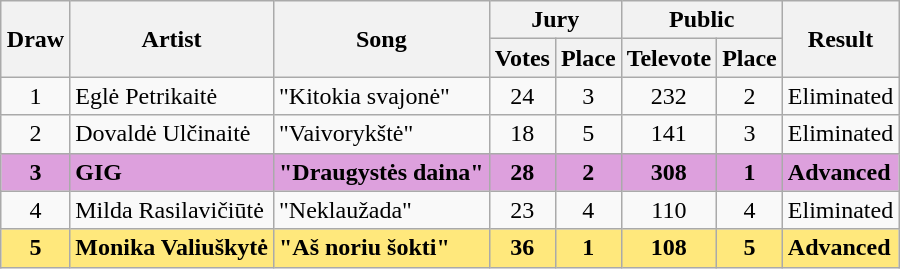<table class="sortable wikitable" style="margin: 1em auto 1em auto; text-align:center;">
<tr>
<th rowspan="2">Draw</th>
<th rowspan="2">Artist</th>
<th rowspan="2">Song</th>
<th colspan="2">Jury</th>
<th colspan="2">Public</th>
<th rowspan="2">Result</th>
</tr>
<tr>
<th>Votes</th>
<th>Place</th>
<th>Televote</th>
<th>Place</th>
</tr>
<tr>
<td>1</td>
<td align="left">Eglė Petrikaitė</td>
<td align="left">"Kitokia svajonė"</td>
<td>24</td>
<td>3</td>
<td>232</td>
<td>2</td>
<td align="left">Eliminated</td>
</tr>
<tr>
<td>2</td>
<td align="left">Dovaldė Ulčinaitė</td>
<td align="left">"Vaivorykštė"</td>
<td>18</td>
<td>5</td>
<td>141</td>
<td>3</td>
<td align="left">Eliminated</td>
</tr>
<tr style="font-weight:bold; background:#DDA0DD;">
<td>3</td>
<td align="left">GIG</td>
<td align="left">"Draugystės daina"</td>
<td>28</td>
<td>2</td>
<td>308</td>
<td>1</td>
<td align="left">Advanced</td>
</tr>
<tr>
<td>4</td>
<td align="left">Milda Rasilavičiūtė</td>
<td align="left">"Neklaužada"</td>
<td>23</td>
<td>4</td>
<td>110</td>
<td>4</td>
<td align="left">Eliminated</td>
</tr>
<tr style="font-weight:bold; background:#ffe87c;">
<td>5</td>
<td align="left">Monika Valiuškytė</td>
<td align="left">"Aš noriu šokti"</td>
<td>36</td>
<td>1</td>
<td>108</td>
<td>5</td>
<td align="left">Advanced</td>
</tr>
</table>
